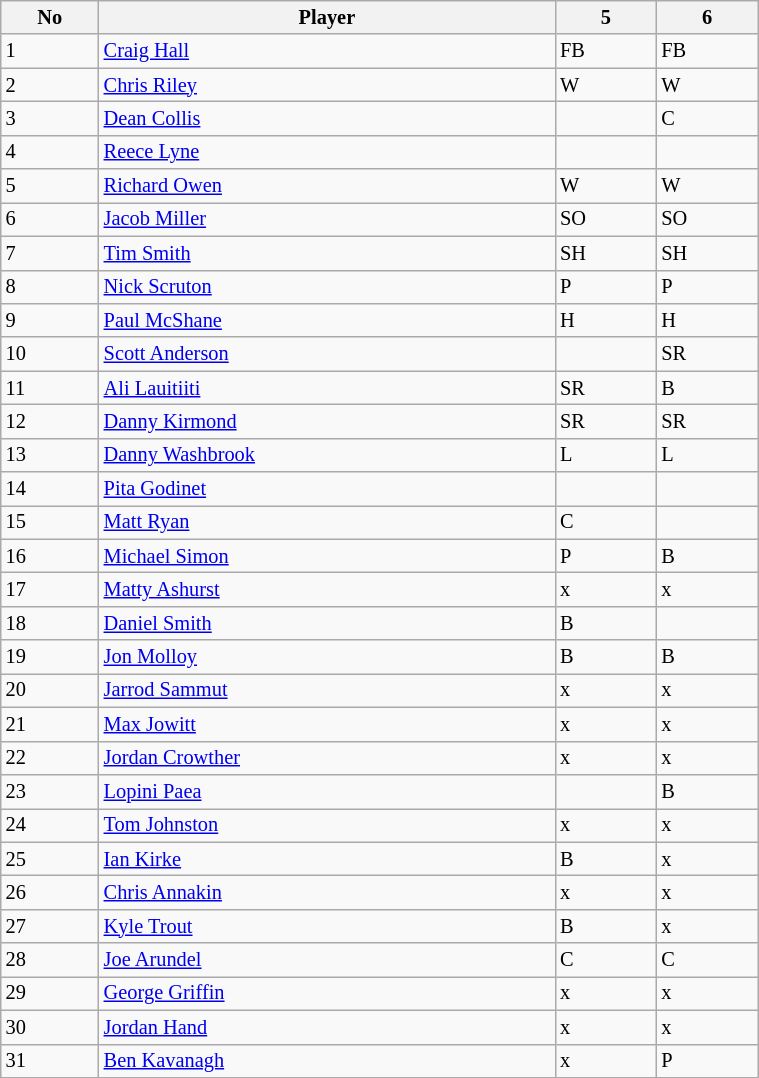<table class="wikitable"  style="font-size:85%; width:40%;">
<tr>
<th>No</th>
<th>Player</th>
<th>5</th>
<th>6</th>
</tr>
<tr>
<td>1</td>
<td><a href='#'>Craig Hall</a></td>
<td>FB</td>
<td>FB</td>
</tr>
<tr>
<td>2</td>
<td><a href='#'>Chris Riley</a></td>
<td>W</td>
<td>W</td>
</tr>
<tr>
<td>3</td>
<td><a href='#'>Dean Collis</a></td>
<td></td>
<td>C</td>
</tr>
<tr>
<td>4</td>
<td><a href='#'>Reece Lyne</a></td>
<td></td>
<td></td>
</tr>
<tr>
<td>5</td>
<td><a href='#'>Richard Owen</a></td>
<td>W</td>
<td>W</td>
</tr>
<tr>
<td>6</td>
<td><a href='#'>Jacob Miller</a></td>
<td>SO</td>
<td>SO</td>
</tr>
<tr>
<td>7</td>
<td><a href='#'>Tim Smith</a></td>
<td>SH</td>
<td>SH</td>
</tr>
<tr>
<td>8</td>
<td><a href='#'>Nick Scruton</a></td>
<td>P</td>
<td>P</td>
</tr>
<tr>
<td>9</td>
<td><a href='#'>Paul McShane</a></td>
<td>H</td>
<td>H</td>
</tr>
<tr>
<td>10</td>
<td><a href='#'>Scott Anderson</a></td>
<td></td>
<td>SR</td>
</tr>
<tr>
<td>11</td>
<td><a href='#'>Ali Lauitiiti</a></td>
<td>SR</td>
<td>B</td>
</tr>
<tr>
<td>12</td>
<td><a href='#'>Danny Kirmond</a></td>
<td>SR</td>
<td>SR</td>
</tr>
<tr>
<td>13</td>
<td><a href='#'>Danny Washbrook</a></td>
<td>L</td>
<td>L</td>
</tr>
<tr>
<td>14</td>
<td><a href='#'>Pita Godinet</a></td>
<td></td>
<td></td>
</tr>
<tr>
<td>15</td>
<td><a href='#'>Matt Ryan</a></td>
<td>C</td>
<td></td>
</tr>
<tr>
<td>16</td>
<td><a href='#'>Michael Simon</a></td>
<td>P</td>
<td>B</td>
</tr>
<tr>
<td>17</td>
<td><a href='#'>Matty Ashurst</a></td>
<td>x</td>
<td>x</td>
</tr>
<tr>
<td>18</td>
<td><a href='#'>Daniel Smith</a></td>
<td>B</td>
<td></td>
</tr>
<tr>
<td>19</td>
<td><a href='#'>Jon Molloy</a></td>
<td>B</td>
<td>B</td>
</tr>
<tr>
<td>20</td>
<td><a href='#'>Jarrod Sammut</a></td>
<td>x</td>
<td>x</td>
</tr>
<tr>
<td>21</td>
<td><a href='#'>Max Jowitt</a></td>
<td>x</td>
<td>x</td>
</tr>
<tr>
<td>22</td>
<td><a href='#'>Jordan Crowther</a></td>
<td>x</td>
<td>x</td>
</tr>
<tr>
<td>23</td>
<td><a href='#'>Lopini Paea</a></td>
<td></td>
<td>B</td>
</tr>
<tr>
<td>24</td>
<td><a href='#'>Tom Johnston</a></td>
<td>x</td>
<td>x</td>
</tr>
<tr>
<td>25</td>
<td><a href='#'>Ian Kirke</a></td>
<td>B</td>
<td>x</td>
</tr>
<tr>
<td>26</td>
<td><a href='#'>Chris Annakin</a></td>
<td>x</td>
<td>x</td>
</tr>
<tr>
<td>27</td>
<td><a href='#'>Kyle Trout</a></td>
<td>B</td>
<td>x</td>
</tr>
<tr>
<td>28</td>
<td><a href='#'>Joe Arundel</a></td>
<td>C</td>
<td>C</td>
</tr>
<tr>
<td>29</td>
<td><a href='#'>George Griffin</a></td>
<td>x</td>
<td>x</td>
</tr>
<tr>
<td>30</td>
<td><a href='#'>Jordan Hand</a></td>
<td>x</td>
<td>x</td>
</tr>
<tr>
<td>31</td>
<td><a href='#'>Ben Kavanagh</a></td>
<td>x</td>
<td>P</td>
</tr>
</table>
